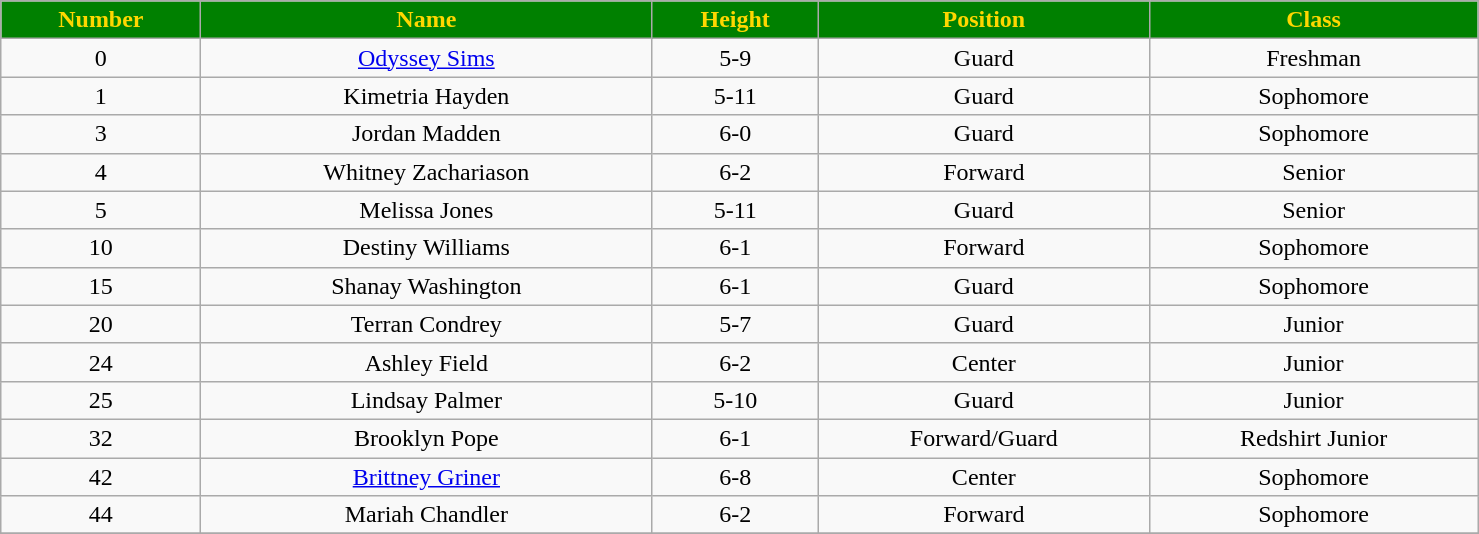<table class="wikitable" width="78%">
<tr align="center"  style="background:green;color:gold;">
<td><strong>Number</strong></td>
<td><strong>Name</strong></td>
<td><strong>Height</strong></td>
<td><strong>Position</strong></td>
<td><strong>Class</strong></td>
</tr>
<tr align="center" bgcolor="">
<td>0</td>
<td><a href='#'>Odyssey Sims</a></td>
<td>5-9</td>
<td>Guard</td>
<td>Freshman</td>
</tr>
<tr align="center" bgcolor="">
<td>1</td>
<td>Kimetria Hayden</td>
<td>5-11</td>
<td>Guard</td>
<td>Sophomore</td>
</tr>
<tr align="center" bgcolor="">
<td>3</td>
<td>Jordan Madden</td>
<td>6-0</td>
<td>Guard</td>
<td>Sophomore</td>
</tr>
<tr align="center" bgcolor="">
<td>4</td>
<td>Whitney Zachariason</td>
<td>6-2</td>
<td>Forward</td>
<td>Senior</td>
</tr>
<tr align="center" bgcolor="">
<td>5</td>
<td>Melissa Jones</td>
<td>5-11</td>
<td>Guard</td>
<td>Senior</td>
</tr>
<tr align="center" bgcolor="">
<td>10</td>
<td>Destiny Williams</td>
<td>6-1</td>
<td>Forward</td>
<td>Sophomore</td>
</tr>
<tr align="center" bgcolor="">
<td>15</td>
<td>Shanay Washington</td>
<td>6-1</td>
<td>Guard</td>
<td>Sophomore</td>
</tr>
<tr align="center" bgcolor="">
<td>20</td>
<td>Terran Condrey</td>
<td>5-7</td>
<td>Guard</td>
<td>Junior</td>
</tr>
<tr align="center" bgcolor="">
<td>24</td>
<td>Ashley Field</td>
<td>6-2</td>
<td>Center</td>
<td>Junior</td>
</tr>
<tr align="center" bgcolor="">
<td>25</td>
<td>Lindsay Palmer</td>
<td>5-10</td>
<td>Guard</td>
<td>Junior</td>
</tr>
<tr align="center" bgcolor="">
<td>32</td>
<td>Brooklyn Pope</td>
<td>6-1</td>
<td>Forward/Guard</td>
<td>Redshirt Junior</td>
</tr>
<tr align="center" bgcolor="">
<td>42</td>
<td><a href='#'>Brittney Griner</a></td>
<td>6-8</td>
<td>Center</td>
<td>Sophomore</td>
</tr>
<tr align="center" bgcolor="">
<td>44</td>
<td>Mariah Chandler</td>
<td>6-2</td>
<td>Forward</td>
<td>Sophomore</td>
</tr>
<tr align="center" bgcolor="">
</tr>
</table>
